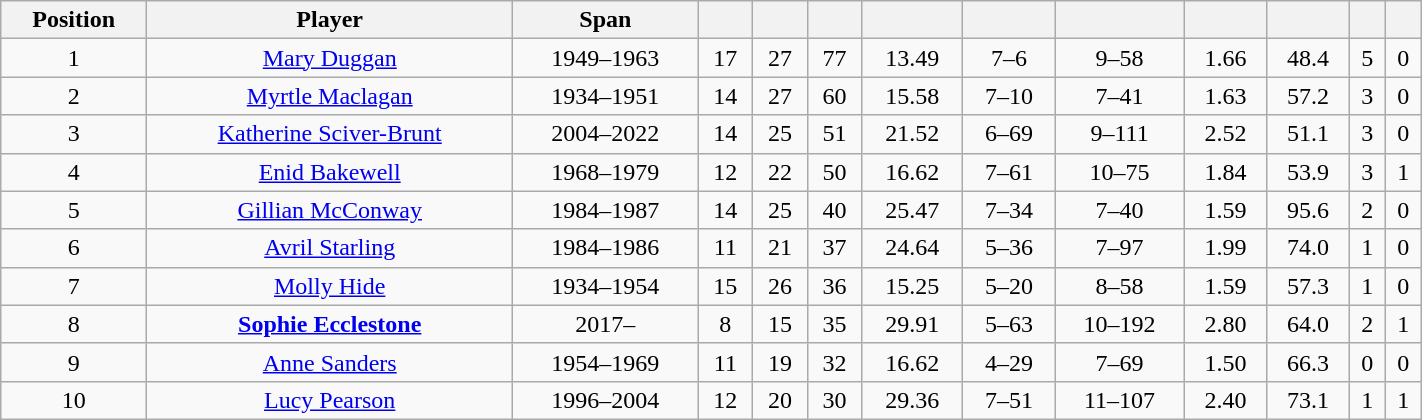<table class="wikitable" style="text-align: center; width:75%">
<tr>
<th>Position</th>
<th>Player</th>
<th>Span</th>
<th></th>
<th></th>
<th></th>
<th></th>
<th></th>
<th></th>
<th></th>
<th></th>
<th></th>
<th></th>
</tr>
<tr>
<td>1</td>
<td><a href='#'>Mary Duggan</a></td>
<td>1949–1963</td>
<td>17</td>
<td>27</td>
<td>77</td>
<td>13.49</td>
<td>7–6</td>
<td>9–58</td>
<td>1.66</td>
<td>48.4</td>
<td>5</td>
<td>0</td>
</tr>
<tr>
<td>2</td>
<td><a href='#'>Myrtle Maclagan</a></td>
<td>1934–1951</td>
<td>14</td>
<td>27</td>
<td>60</td>
<td>15.58</td>
<td>7–10</td>
<td>7–41</td>
<td>1.63</td>
<td>57.2</td>
<td>3</td>
<td>0</td>
</tr>
<tr>
<td>3</td>
<td><a href='#'>Katherine Sciver-Brunt</a></td>
<td>2004–2022</td>
<td>14</td>
<td>25</td>
<td>51</td>
<td>21.52</td>
<td>6–69</td>
<td>9–111</td>
<td>2.52</td>
<td>51.1</td>
<td>3</td>
<td>0</td>
</tr>
<tr>
<td>4</td>
<td><a href='#'>Enid Bakewell</a></td>
<td>1968–1979</td>
<td>12</td>
<td>22</td>
<td>50</td>
<td>16.62</td>
<td>7–61</td>
<td>10–75</td>
<td>1.84</td>
<td>53.9</td>
<td>3</td>
<td>1</td>
</tr>
<tr>
<td>5</td>
<td><a href='#'>Gillian McConway</a></td>
<td>1984–1987</td>
<td>14</td>
<td>25</td>
<td>40</td>
<td>25.47</td>
<td>7–34</td>
<td>7–40</td>
<td>1.59</td>
<td>95.6</td>
<td>2</td>
<td>0</td>
</tr>
<tr>
<td>6</td>
<td><a href='#'>Avril Starling</a></td>
<td>1984–1986</td>
<td>11</td>
<td>21</td>
<td>37</td>
<td>24.64</td>
<td>5–36</td>
<td>7–97</td>
<td>1.99</td>
<td>74.0</td>
<td>1</td>
<td>0</td>
</tr>
<tr>
<td>7</td>
<td><a href='#'>Molly Hide</a></td>
<td>1934–1954</td>
<td>15</td>
<td>26</td>
<td>36</td>
<td>15.25</td>
<td>5–20</td>
<td>8–58</td>
<td>1.59</td>
<td>57.3</td>
<td>1</td>
<td>0</td>
</tr>
<tr>
<td>8</td>
<td><strong><a href='#'>Sophie Ecclestone</a></strong></td>
<td>2017–</td>
<td>8</td>
<td>15</td>
<td>35</td>
<td>29.91</td>
<td>5–63</td>
<td>10–192</td>
<td>2.80</td>
<td>64.0</td>
<td>2</td>
<td>1</td>
</tr>
<tr>
<td>9</td>
<td><a href='#'>Anne Sanders</a></td>
<td>1954–1969</td>
<td>11</td>
<td>19</td>
<td>32</td>
<td>16.62</td>
<td>4–29</td>
<td>7–69</td>
<td>1.50</td>
<td>66.3</td>
<td>0</td>
<td>0</td>
</tr>
<tr>
<td>10</td>
<td><a href='#'>Lucy Pearson</a></td>
<td>1996–2004</td>
<td>12</td>
<td>20</td>
<td>30</td>
<td>29.36</td>
<td>7–51</td>
<td>11–107</td>
<td>2.40</td>
<td>73.1</td>
<td>1</td>
<td>1</td>
</tr>
</table>
